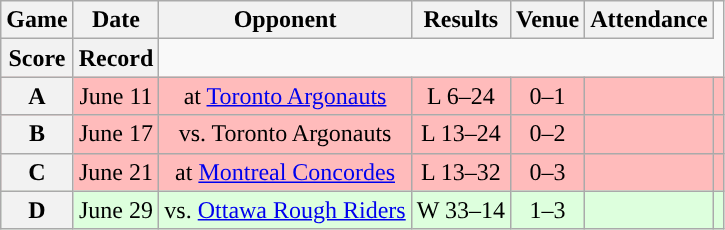<table class="wikitable" style="text-align:center">
<tr>
<th>Game</th>
<th>Date</th>
<th>Opponent</th>
<th>Results</th>
<th>Venue</th>
<th>Attendance</th>
</tr>
<tr>
<th>Score</th>
<th>Record</th>
</tr>
<tr style="background:#ffbbbb">
<th>A</th>
<td>June 11</td>
<td>at <a href='#'>Toronto Argonauts</a></td>
<td>L 6–24</td>
<td>0–1</td>
<td></td>
<td></td>
</tr>
<tr style="background:#ffbbbb">
<th>B</th>
<td>June 17</td>
<td>vs. Toronto Argonauts</td>
<td>L 13–24</td>
<td>0–2</td>
<td></td>
<td></td>
</tr>
<tr style="background:#ffbbbb">
<th>C</th>
<td>June 21</td>
<td>at <a href='#'>Montreal Concordes</a></td>
<td>L 13–32</td>
<td>0–3</td>
<td></td>
<td></td>
</tr>
<tr style="background:#ddffdd">
<th>D</th>
<td>June 29</td>
<td>vs. <a href='#'>Ottawa Rough Riders</a></td>
<td>W 33–14</td>
<td>1–3</td>
<td></td>
<td></td>
</tr>
</table>
